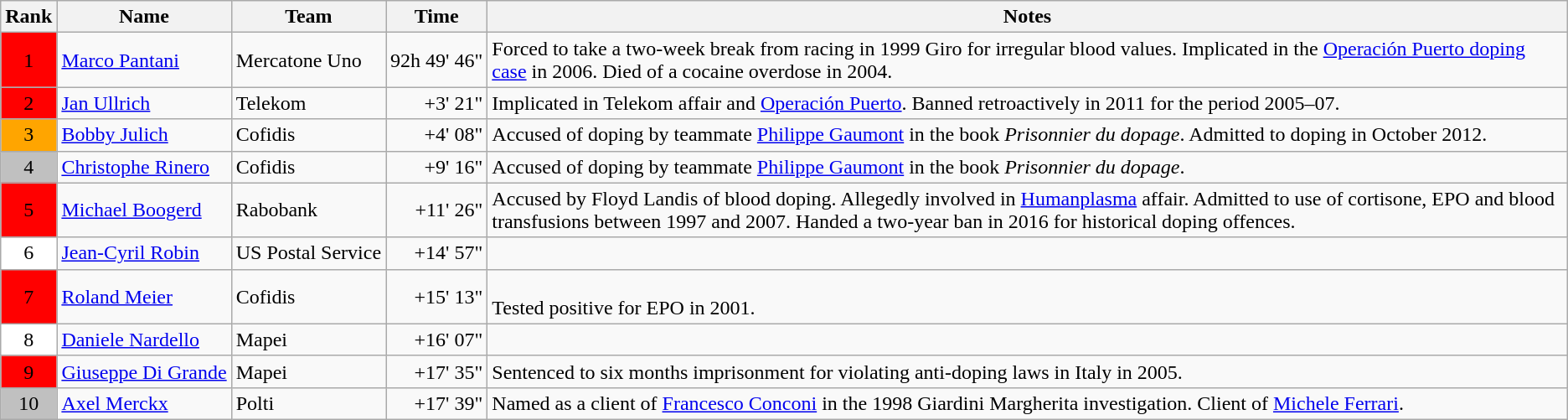<table class="wikitable" style="margin-bottom:0px;">
<tr>
<th>Rank</th>
<th>Name</th>
<th>Team</th>
<th>Time</th>
<th>Notes</th>
</tr>
<tr>
<td style="text-align:center;background:red">1</td>
<td><a href='#'>Marco Pantani</a></td>
<td>Mercatone Uno</td>
<td align=right nowrap>92h 49' 46"</td>
<td>Forced to take a two-week break from racing in 1999 Giro for irregular blood values. Implicated in the <a href='#'>Operación Puerto doping case</a> in 2006. Died of a cocaine overdose in 2004.</td>
</tr>
<tr>
<td style="text-align:center;background:red">2</td>
<td><a href='#'>Jan Ullrich</a></td>
<td>Telekom</td>
<td align=right>+3' 21"</td>
<td>Implicated in Telekom affair and <a href='#'>Operación Puerto</a>. Banned retroactively in 2011 for the period 2005–07.</td>
</tr>
<tr>
<td style="text-align:center;background:orange;">3</td>
<td><a href='#'>Bobby Julich</a></td>
<td>Cofidis</td>
<td align=right>+4' 08"</td>
<td>Accused of doping by teammate <a href='#'>Philippe Gaumont</a> in the book <em>Prisonnier du dopage</em>. Admitted to doping in October 2012.</td>
</tr>
<tr>
<td style="text-align:center;background:silver;">4</td>
<td><a href='#'>Christophe Rinero</a></td>
<td>Cofidis</td>
<td align=right>+9' 16"</td>
<td>Accused of doping by teammate <a href='#'>Philippe Gaumont</a> in the book <em>Prisonnier du dopage</em>.</td>
</tr>
<tr>
<td style="text-align:center;background:red">5</td>
<td><a href='#'>Michael Boogerd</a></td>
<td>Rabobank</td>
<td align=right>+11' 26"</td>
<td>Accused by Floyd Landis of blood doping. Allegedly involved in <a href='#'>Humanplasma</a> affair. Admitted to use of cortisone, EPO and blood transfusions between 1997 and 2007. Handed a two-year ban in 2016 for historical doping offences.</td>
</tr>
<tr>
<td style="text-align:center;background:white;">6</td>
<td><a href='#'>Jean-Cyril Robin</a></td>
<td nowrap>US Postal Service</td>
<td align=right>+14' 57"</td>
</tr>
<tr>
<td style="text-align:center;background:red">7</td>
<td><a href='#'>Roland Meier</a></td>
<td>Cofidis</td>
<td align=right>+15' 13"</td>
<td><br>Tested positive for EPO in 2001.</td>
</tr>
<tr>
<td style="text-align:center;background:white;">8</td>
<td><a href='#'>Daniele Nardello</a></td>
<td>Mapei</td>
<td align=right>+16' 07"</td>
</tr>
<tr>
<td style="text-align:center;background:red">9</td>
<td nowrap><a href='#'>Giuseppe Di Grande</a></td>
<td>Mapei</td>
<td align=right>+17' 35"</td>
<td>Sentenced to six months imprisonment for violating anti-doping laws in Italy in 2005.</td>
</tr>
<tr>
<td style="text-align:center;background:silver;">10</td>
<td><a href='#'>Axel Merckx</a></td>
<td>Polti</td>
<td align=right>+17' 39"</td>
<td>Named as a client of <a href='#'>Francesco Conconi</a> in the 1998 Giardini Margherita investigation. Client of <a href='#'>Michele Ferrari</a>.</td>
</tr>
</table>
